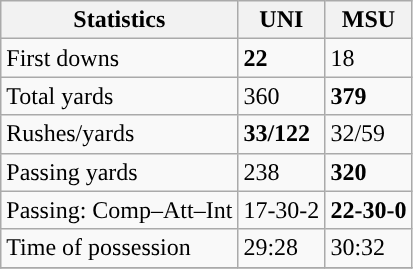<table class="wikitable" style="float: left;">
<tr>
<th>Statistics</th>
<th>UNI</th>
<th>MSU</th>
</tr>
<tr>
<td>First downs</td>
<td><strong>22</strong></td>
<td>18</td>
</tr>
<tr>
<td>Total yards</td>
<td>360</td>
<td><strong>379</strong></td>
</tr>
<tr>
<td>Rushes/yards</td>
<td><strong>33/122</strong></td>
<td>32/59</td>
</tr>
<tr>
<td>Passing yards</td>
<td>238</td>
<td><strong>320</strong></td>
</tr>
<tr>
<td>Passing: Comp–Att–Int</td>
<td>17-30-2</td>
<td><strong>22-30-0</strong></td>
</tr>
<tr>
<td>Time of possession</td>
<td>29:28</td>
<td>30:32</td>
</tr>
<tr>
</tr>
</table>
